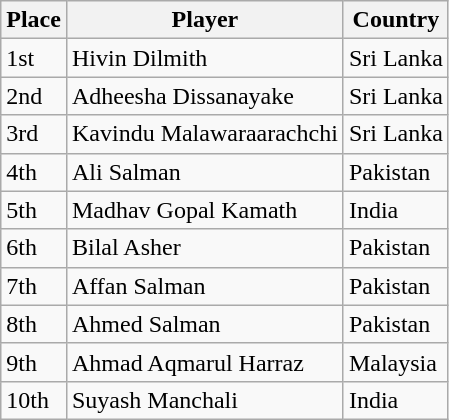<table class="wikitable">
<tr>
<th>Place</th>
<th>Player</th>
<th>Country</th>
</tr>
<tr>
<td>1st</td>
<td>Hivin Dilmith</td>
<td>Sri Lanka</td>
</tr>
<tr>
<td>2nd</td>
<td>Adheesha Dissanayake</td>
<td>Sri Lanka</td>
</tr>
<tr>
<td>3rd</td>
<td>Kavindu Malawaraarachchi</td>
<td>Sri Lanka</td>
</tr>
<tr>
<td>4th</td>
<td>Ali Salman</td>
<td>Pakistan</td>
</tr>
<tr>
<td>5th</td>
<td>Madhav Gopal Kamath</td>
<td>India</td>
</tr>
<tr>
<td>6th</td>
<td>Bilal Asher</td>
<td>Pakistan</td>
</tr>
<tr>
<td>7th</td>
<td>Affan Salman</td>
<td>Pakistan</td>
</tr>
<tr>
<td>8th</td>
<td>Ahmed Salman</td>
<td>Pakistan</td>
</tr>
<tr>
<td>9th</td>
<td>Ahmad Aqmarul Harraz</td>
<td>Malaysia</td>
</tr>
<tr>
<td>10th</td>
<td>Suyash Manchali</td>
<td>India</td>
</tr>
</table>
